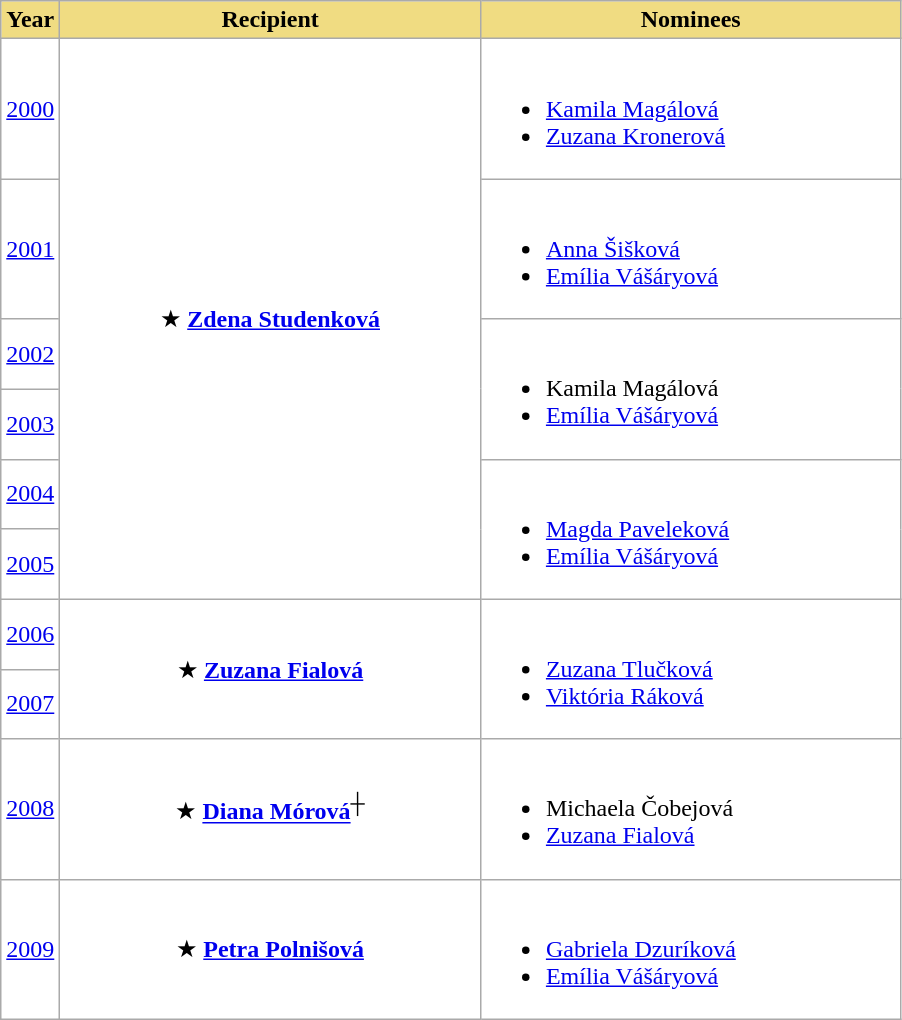<table class=wikitable sortable style="background:white">
<tr>
<th style=background:#F0DC82>Year</th>
<th style=background:#F0DC82 width=273>Recipient</th>
<th style=background:#F0DC82 width=273>Nominees</th>
</tr>
<tr>
<td><a href='#'>2000</a></td>
<td align=center rowspan=6>★ <strong><a href='#'>Zdena Studenková</a></strong> <br></td>
<td><br><ul><li><a href='#'>Kamila Magálová</a></li><li><a href='#'>Zuzana Kronerová</a></li></ul></td>
</tr>
<tr>
<td><a href='#'>2001</a></td>
<td><br><ul><li><a href='#'>Anna Šišková</a></li><li><a href='#'>Emília Vášáryová</a></li></ul></td>
</tr>
<tr>
<td><a href='#'>2002</a></td>
<td rowspan=2><br><ul><li>Kamila Magálová</li><li><a href='#'>Emília Vášáryová</a></li></ul></td>
</tr>
<tr>
<td><a href='#'>2003</a></td>
</tr>
<tr>
<td><a href='#'>2004</a></td>
<td rowspan=2><br><ul><li><a href='#'>Magda Paveleková</a></li><li><a href='#'>Emília Vášáryová</a></li></ul></td>
</tr>
<tr>
<td><a href='#'>2005</a></td>
</tr>
<tr>
<td><a href='#'>2006</a></td>
<td align=center rowspan=2>★ <strong><a href='#'>Zuzana Fialová</a></strong> <br></td>
<td rowspan=2><br><ul><li><a href='#'>Zuzana Tlučková</a></li><li><a href='#'>Viktória Ráková</a></li></ul></td>
</tr>
<tr>
<td><a href='#'>2007</a></td>
</tr>
<tr>
<td><a href='#'>2008</a></td>
<td align=center>★ <strong><a href='#'>Diana Mórová</a></strong><sup>┼</sup></td>
<td><br><ul><li>Michaela Čobejová</li><li><a href='#'>Zuzana Fialová</a></li></ul></td>
</tr>
<tr>
<td><a href='#'>2009</a></td>
<td align=center>★ <strong><a href='#'>Petra Polnišová</a></strong></td>
<td><br><ul><li><a href='#'>Gabriela Dzuríková</a></li><li><a href='#'>Emília Vášáryová</a></li></ul></td>
</tr>
</table>
